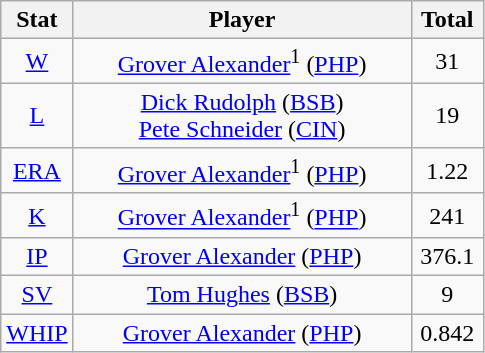<table class="wikitable" style="text-align:center;">
<tr>
<th style="width:15%;">Stat</th>
<th>Player</th>
<th style="width:15%;">Total</th>
</tr>
<tr>
<td><a href='#'>W</a></td>
<td><a href='#'>Grover Alexander</a><sup>1</sup> (<a href='#'>PHP</a>)</td>
<td>31</td>
</tr>
<tr>
<td><a href='#'>L</a></td>
<td><a href='#'>Dick Rudolph</a> (<a href='#'>BSB</a>)<br><a href='#'>Pete Schneider</a> (<a href='#'>CIN</a>)</td>
<td>19</td>
</tr>
<tr>
<td><a href='#'>ERA</a></td>
<td><a href='#'>Grover Alexander</a><sup>1</sup> (<a href='#'>PHP</a>)</td>
<td>1.22</td>
</tr>
<tr>
<td><a href='#'>K</a></td>
<td><a href='#'>Grover Alexander</a><sup>1</sup> (<a href='#'>PHP</a>)</td>
<td>241</td>
</tr>
<tr>
<td><a href='#'>IP</a></td>
<td><a href='#'>Grover Alexander</a> (<a href='#'>PHP</a>)</td>
<td>376.1</td>
</tr>
<tr>
<td><a href='#'>SV</a></td>
<td><a href='#'>Tom Hughes</a> (<a href='#'>BSB</a>)</td>
<td>9</td>
</tr>
<tr>
<td><a href='#'>WHIP</a></td>
<td><a href='#'>Grover Alexander</a> (<a href='#'>PHP</a>)</td>
<td>0.842</td>
</tr>
</table>
